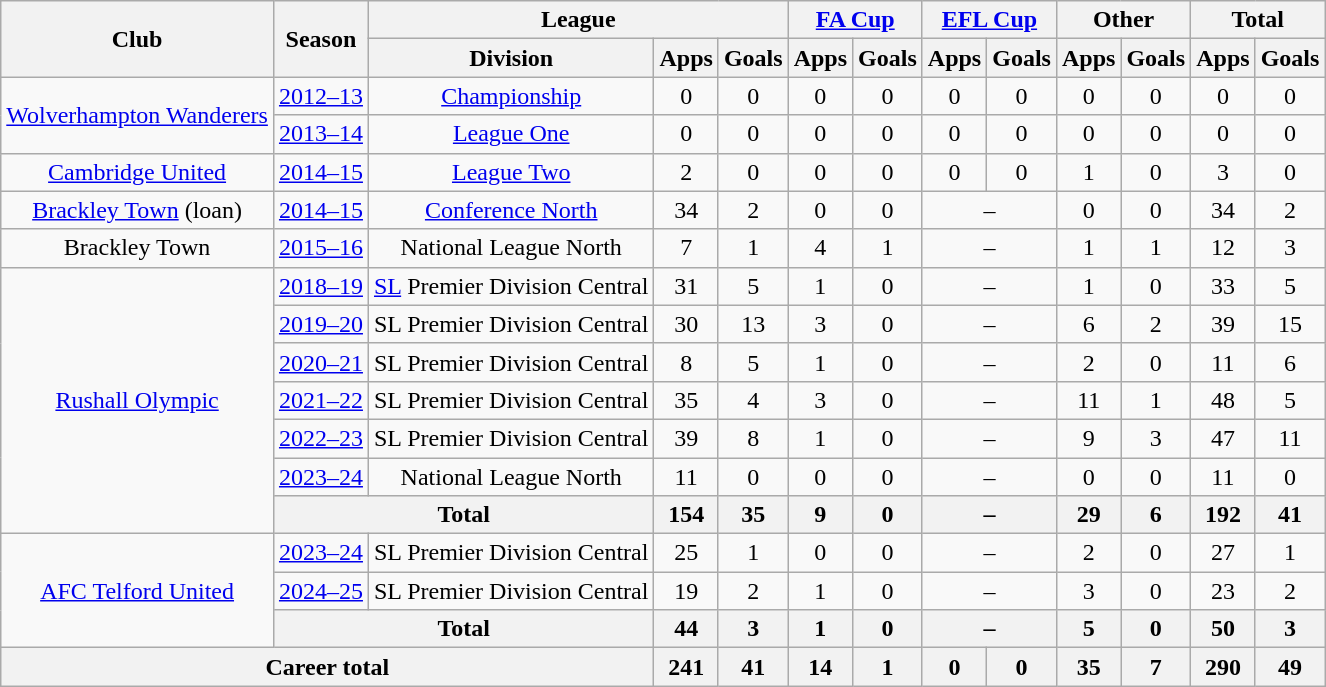<table class="wikitable" style="text-align: center">
<tr>
<th rowspan="2">Club</th>
<th rowspan="2">Season</th>
<th colspan="3">League</th>
<th colspan="2"><a href='#'>FA Cup</a></th>
<th colspan="2"><a href='#'>EFL Cup</a></th>
<th colspan="2">Other</th>
<th colspan="2">Total</th>
</tr>
<tr>
<th>Division</th>
<th>Apps</th>
<th>Goals</th>
<th>Apps</th>
<th>Goals</th>
<th>Apps</th>
<th>Goals</th>
<th>Apps</th>
<th>Goals</th>
<th>Apps</th>
<th>Goals</th>
</tr>
<tr>
<td rowspan="2"><a href='#'>Wolverhampton Wanderers</a></td>
<td><a href='#'>2012–13</a></td>
<td><a href='#'>Championship</a></td>
<td>0</td>
<td>0</td>
<td>0</td>
<td>0</td>
<td>0</td>
<td>0</td>
<td>0</td>
<td>0</td>
<td>0</td>
<td>0</td>
</tr>
<tr>
<td><a href='#'>2013–14</a></td>
<td><a href='#'>League One</a></td>
<td>0</td>
<td>0</td>
<td>0</td>
<td>0</td>
<td>0</td>
<td>0</td>
<td>0</td>
<td>0</td>
<td>0</td>
<td>0</td>
</tr>
<tr>
<td><a href='#'>Cambridge United</a></td>
<td><a href='#'>2014–15</a></td>
<td><a href='#'>League Two</a></td>
<td>2</td>
<td>0</td>
<td>0</td>
<td>0</td>
<td>0</td>
<td>0</td>
<td>1</td>
<td>0</td>
<td>3</td>
<td>0</td>
</tr>
<tr>
<td><a href='#'>Brackley Town</a> (loan)</td>
<td><a href='#'>2014–15</a></td>
<td><a href='#'>Conference North</a></td>
<td>34</td>
<td>2</td>
<td>0</td>
<td>0</td>
<td colspan="2">–</td>
<td>0</td>
<td>0</td>
<td>34</td>
<td>2</td>
</tr>
<tr>
<td>Brackley Town</td>
<td><a href='#'>2015–16</a></td>
<td>National League North</td>
<td>7</td>
<td>1</td>
<td>4</td>
<td>1</td>
<td colspan="2">–</td>
<td>1</td>
<td>1</td>
<td>12</td>
<td>3</td>
</tr>
<tr>
<td rowspan="7"><a href='#'>Rushall Olympic</a></td>
<td><a href='#'>2018–19</a></td>
<td><a href='#'>SL</a> Premier Division Central</td>
<td>31</td>
<td>5</td>
<td>1</td>
<td>0</td>
<td colspan="2">–</td>
<td>1</td>
<td>0</td>
<td>33</td>
<td>5</td>
</tr>
<tr>
<td><a href='#'>2019–20</a></td>
<td>SL Premier Division Central</td>
<td>30</td>
<td>13</td>
<td>3</td>
<td>0</td>
<td colspan="2">–</td>
<td>6</td>
<td>2</td>
<td>39</td>
<td>15</td>
</tr>
<tr>
<td><a href='#'>2020–21</a></td>
<td>SL Premier Division Central</td>
<td>8</td>
<td>5</td>
<td>1</td>
<td>0</td>
<td colspan="2">–</td>
<td>2</td>
<td>0</td>
<td>11</td>
<td>6</td>
</tr>
<tr>
<td><a href='#'>2021–22</a></td>
<td>SL Premier Division Central</td>
<td>35</td>
<td>4</td>
<td>3</td>
<td>0</td>
<td colspan="2">–</td>
<td>11</td>
<td>1</td>
<td>48</td>
<td>5</td>
</tr>
<tr>
<td><a href='#'>2022–23</a></td>
<td>SL Premier Division Central</td>
<td>39</td>
<td>8</td>
<td>1</td>
<td>0</td>
<td colspan="2">–</td>
<td>9</td>
<td>3</td>
<td>47</td>
<td>11</td>
</tr>
<tr>
<td><a href='#'>2023–24</a></td>
<td>National League North</td>
<td>11</td>
<td>0</td>
<td>0</td>
<td>0</td>
<td colspan="2">–</td>
<td>0</td>
<td>0</td>
<td>11</td>
<td>0</td>
</tr>
<tr>
<th colspan="2">Total</th>
<th>154</th>
<th>35</th>
<th>9</th>
<th>0</th>
<th colspan="2">–</th>
<th>29</th>
<th>6</th>
<th>192</th>
<th>41</th>
</tr>
<tr>
<td rowspan="3"><a href='#'>AFC Telford United</a></td>
<td><a href='#'>2023–24</a></td>
<td>SL Premier Division Central</td>
<td>25</td>
<td>1</td>
<td>0</td>
<td>0</td>
<td colspan="2">–</td>
<td>2</td>
<td>0</td>
<td>27</td>
<td>1</td>
</tr>
<tr>
<td><a href='#'>2024–25</a></td>
<td>SL Premier Division Central</td>
<td>19</td>
<td>2</td>
<td>1</td>
<td>0</td>
<td colspan="2">–</td>
<td>3</td>
<td>0</td>
<td>23</td>
<td>2</td>
</tr>
<tr>
<th colspan="2">Total</th>
<th>44</th>
<th>3</th>
<th>1</th>
<th>0</th>
<th colspan="2">–</th>
<th>5</th>
<th>0</th>
<th>50</th>
<th>3</th>
</tr>
<tr>
<th colspan="3">Career total</th>
<th>241</th>
<th>41</th>
<th>14</th>
<th>1</th>
<th>0</th>
<th>0</th>
<th>35</th>
<th>7</th>
<th>290</th>
<th>49</th>
</tr>
</table>
